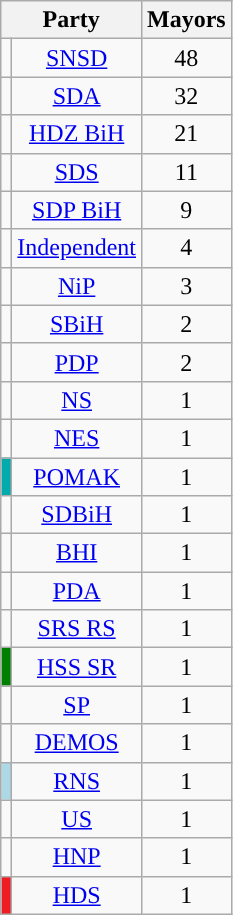<table class="wikitable">
<tr>
<th colspan="2">Party</th>
<th>Mayors</th>
</tr>
<tr>
<td style="background-color:"></td>
<td align=center><a href='#'>SNSD</a></td>
<td align=center>48</td>
</tr>
<tr>
<td style="background-color:"></td>
<td align=center><a href='#'>SDA</a></td>
<td align=center>32</td>
</tr>
<tr>
<td style="background-color:"></td>
<td align=center><a href='#'>HDZ BiH</a></td>
<td align=center>21</td>
</tr>
<tr>
<td style="background-color:"></td>
<td align=center><a href='#'>SDS</a></td>
<td align=center>11</td>
</tr>
<tr>
<td style="background-color:"></td>
<td align=center><a href='#'>SDP BiH</a></td>
<td align=center>9</td>
</tr>
<tr>
<td style="background-color:"></td>
<td align=center><a href='#'>Independent</a></td>
<td align=center>4</td>
</tr>
<tr>
<td style="background-color:"></td>
<td align=center><a href='#'>NiP</a></td>
<td align=center>3</td>
</tr>
<tr>
<td style="background-color:"></td>
<td align=center><a href='#'>SBiH</a></td>
<td align=center>2</td>
</tr>
<tr>
<td style="background-color:"></td>
<td align=center><a href='#'>PDP</a></td>
<td align=center>2</td>
</tr>
<tr>
<td style="background-color:"></td>
<td align=center><a href='#'>NS</a></td>
<td align=center>1</td>
</tr>
<tr>
<td style="background-color:"></td>
<td align=center><a href='#'>NES</a></td>
<td align=center>1</td>
</tr>
<tr>
<td style="background-color:#00AAAD"></td>
<td align=center><a href='#'>POMAK</a></td>
<td align=center>1</td>
</tr>
<tr>
<td style="background-color:"></td>
<td align=center><a href='#'>SDBiH</a></td>
<td align=center>1</td>
</tr>
<tr>
<td style="background-color:"></td>
<td align=center><a href='#'>BHI</a></td>
<td align=center>1</td>
</tr>
<tr>
<td style="background-color:"></td>
<td align=center><a href='#'>PDA</a></td>
<td align=center>1</td>
</tr>
<tr>
<td style="background-color:"></td>
<td align=center><a href='#'>SRS RS</a></td>
<td align=center>1</td>
</tr>
<tr>
<td style="background-color:green"></td>
<td align=center><a href='#'>HSS SR</a></td>
<td align=center>1</td>
</tr>
<tr>
<td style="background-color:"></td>
<td align=center><a href='#'>SP</a></td>
<td align=center>1</td>
</tr>
<tr>
<td style="background-color:"></td>
<td align=center><a href='#'>DEMOS</a></td>
<td align=center>1</td>
</tr>
<tr>
<td style="background-color:lightblue"></td>
<td align=center><a href='#'>RNS</a></td>
<td align=center>1</td>
</tr>
<tr>
<td style="background-color:"></td>
<td align=center><a href='#'>US</a></td>
<td align=center>1</td>
</tr>
<tr>
<td style="background-color:"></td>
<td align=center><a href='#'>HNP</a></td>
<td align=center>1</td>
</tr>
<tr>
<td style="background-color:#f01c24"></td>
<td align=center><a href='#'>HDS</a></td>
<td align=center>1</td>
</tr>
</table>
